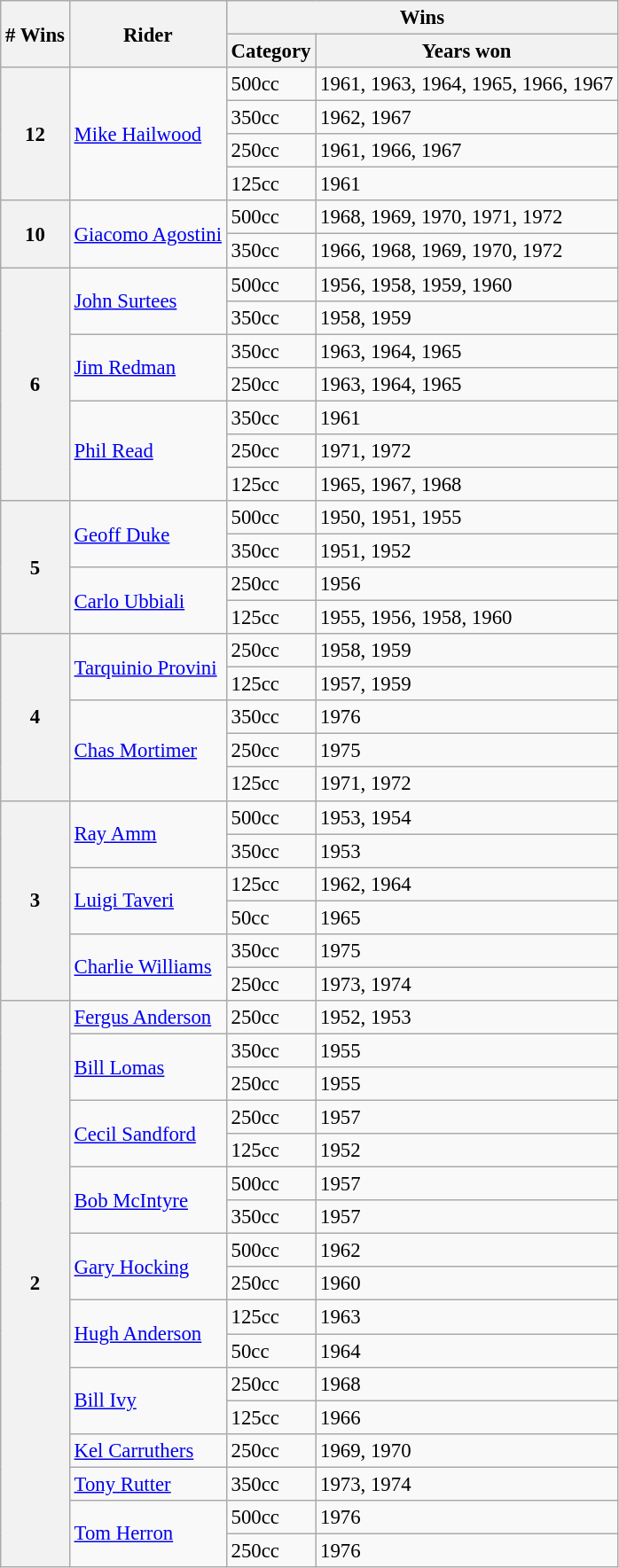<table class="wikitable" style="font-size: 95%;">
<tr>
<th rowspan=2># Wins</th>
<th rowspan=2>Rider</th>
<th colspan=2>Wins</th>
</tr>
<tr>
<th>Category</th>
<th>Years won</th>
</tr>
<tr>
<th rowspan=4>12</th>
<td rowspan=4> <a href='#'>Mike Hailwood</a></td>
<td>500cc</td>
<td>1961, 1963, 1964, 1965, 1966, 1967</td>
</tr>
<tr>
<td>350cc</td>
<td>1962, 1967</td>
</tr>
<tr>
<td>250cc</td>
<td>1961, 1966, 1967</td>
</tr>
<tr>
<td>125cc</td>
<td>1961</td>
</tr>
<tr>
<th rowspan=2>10</th>
<td rowspan=2> <a href='#'>Giacomo Agostini</a></td>
<td>500cc</td>
<td>1968, 1969, 1970, 1971, 1972</td>
</tr>
<tr>
<td>350cc</td>
<td>1966, 1968, 1969, 1970, 1972</td>
</tr>
<tr>
<th rowspan=7>6</th>
<td rowspan=2> <a href='#'>John Surtees</a></td>
<td>500cc</td>
<td>1956, 1958, 1959, 1960</td>
</tr>
<tr>
<td>350cc</td>
<td>1958, 1959</td>
</tr>
<tr>
<td rowspan=2> <a href='#'>Jim Redman</a></td>
<td>350cc</td>
<td>1963, 1964, 1965</td>
</tr>
<tr>
<td>250cc</td>
<td>1963, 1964, 1965</td>
</tr>
<tr>
<td rowspan=3> <a href='#'>Phil Read</a></td>
<td>350cc</td>
<td>1961</td>
</tr>
<tr>
<td>250cc</td>
<td>1971, 1972</td>
</tr>
<tr>
<td>125cc</td>
<td>1965, 1967, 1968</td>
</tr>
<tr>
<th rowspan=4>5</th>
<td rowspan=2> <a href='#'>Geoff Duke</a></td>
<td>500cc</td>
<td>1950, 1951, 1955</td>
</tr>
<tr>
<td>350cc</td>
<td>1951, 1952</td>
</tr>
<tr>
<td rowspan=2> <a href='#'>Carlo Ubbiali</a></td>
<td>250cc</td>
<td>1956</td>
</tr>
<tr>
<td>125cc</td>
<td>1955, 1956, 1958, 1960</td>
</tr>
<tr>
<th rowspan=5>4</th>
<td rowspan=2> <a href='#'>Tarquinio Provini</a></td>
<td>250cc</td>
<td>1958, 1959</td>
</tr>
<tr>
<td>125cc</td>
<td>1957, 1959</td>
</tr>
<tr>
<td rowspan=3> <a href='#'>Chas Mortimer</a></td>
<td>350cc</td>
<td>1976</td>
</tr>
<tr>
<td>250cc</td>
<td>1975</td>
</tr>
<tr>
<td>125cc</td>
<td>1971, 1972</td>
</tr>
<tr>
<th rowspan=6>3</th>
<td rowspan=2> <a href='#'>Ray Amm</a></td>
<td>500cc</td>
<td>1953, 1954</td>
</tr>
<tr>
<td>350cc</td>
<td>1953</td>
</tr>
<tr>
<td rowspan=2> <a href='#'>Luigi Taveri</a></td>
<td>125cc</td>
<td>1962, 1964</td>
</tr>
<tr>
<td>50cc</td>
<td>1965</td>
</tr>
<tr>
<td rowspan=2> <a href='#'>Charlie Williams</a></td>
<td>350cc</td>
<td>1975</td>
</tr>
<tr>
<td>250cc</td>
<td>1973, 1974</td>
</tr>
<tr>
<th rowspan=17>2</th>
<td> <a href='#'>Fergus Anderson</a></td>
<td>250cc</td>
<td>1952, 1953</td>
</tr>
<tr>
<td rowspan=2> <a href='#'>Bill Lomas</a></td>
<td>350cc</td>
<td>1955</td>
</tr>
<tr>
<td>250cc</td>
<td>1955</td>
</tr>
<tr>
<td rowspan=2> <a href='#'>Cecil Sandford</a></td>
<td>250cc</td>
<td>1957</td>
</tr>
<tr>
<td>125cc</td>
<td>1952</td>
</tr>
<tr>
<td rowspan=2> <a href='#'>Bob McIntyre</a></td>
<td>500cc</td>
<td>1957</td>
</tr>
<tr>
<td>350cc</td>
<td>1957</td>
</tr>
<tr>
<td rowspan=2> <a href='#'>Gary Hocking</a></td>
<td>500cc</td>
<td>1962</td>
</tr>
<tr>
<td>250cc</td>
<td>1960</td>
</tr>
<tr>
<td rowspan=2> <a href='#'>Hugh Anderson</a></td>
<td>125cc</td>
<td>1963</td>
</tr>
<tr>
<td>50cc</td>
<td>1964</td>
</tr>
<tr>
<td rowspan=2> <a href='#'>Bill Ivy</a></td>
<td>250cc</td>
<td>1968</td>
</tr>
<tr>
<td>125cc</td>
<td>1966</td>
</tr>
<tr>
<td> <a href='#'>Kel Carruthers</a></td>
<td>250cc</td>
<td>1969, 1970</td>
</tr>
<tr>
<td> <a href='#'>Tony Rutter</a></td>
<td>350cc</td>
<td>1973, 1974</td>
</tr>
<tr>
<td rowspan=2> <a href='#'>Tom Herron</a></td>
<td>500cc</td>
<td>1976</td>
</tr>
<tr>
<td>250cc</td>
<td>1976</td>
</tr>
</table>
